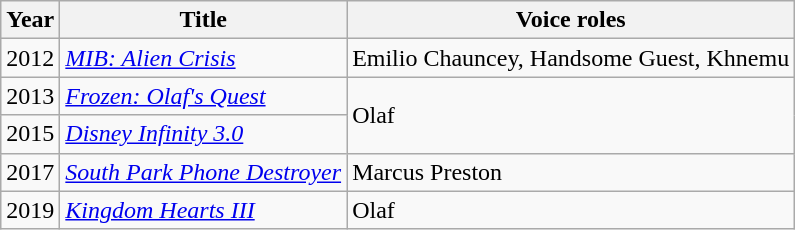<table class="wikitable sortable">
<tr>
<th>Year</th>
<th>Title</th>
<th>Voice roles</th>
</tr>
<tr>
<td>2012</td>
<td><em><a href='#'>MIB: Alien Crisis</a></em></td>
<td>Emilio Chauncey, Handsome Guest, Khnemu</td>
</tr>
<tr>
<td>2013</td>
<td><em><a href='#'>Frozen: Olaf's Quest</a></em></td>
<td rowspan = "2">Olaf</td>
</tr>
<tr>
<td>2015</td>
<td><em><a href='#'>Disney Infinity 3.0</a></em></td>
</tr>
<tr>
<td>2017</td>
<td><em><a href='#'>South Park Phone Destroyer</a></em></td>
<td>Marcus Preston</td>
</tr>
<tr>
<td>2019</td>
<td><em><a href='#'>Kingdom Hearts III</a></em></td>
<td>Olaf</td>
</tr>
</table>
